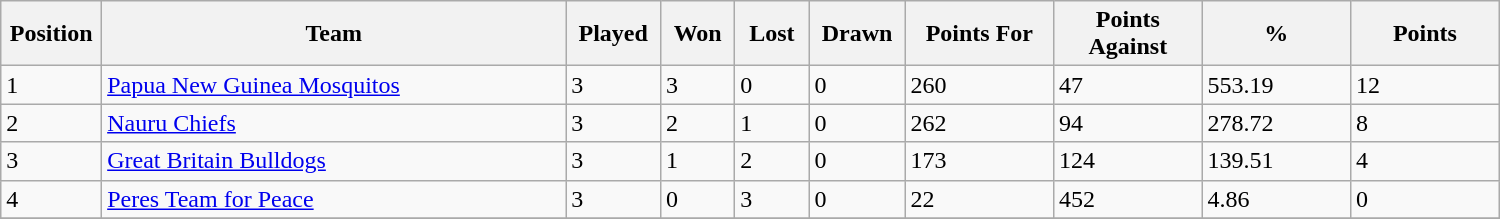<table class="wikitable" width=1000>
<tr>
<th width=2%>Position</th>
<th width=25%>Team</th>
<th width=4%>Played</th>
<th width=4%>Won</th>
<th width=4%>Lost</th>
<th width=4%>Drawn</th>
<th width=8%>Points For</th>
<th width=8%>Points Against</th>
<th width=8%>%</th>
<th width=8%>Points</th>
</tr>
<tr style="vertical-align: top;">
<td>1</td>
<td> <a href='#'>Papua New Guinea Mosquitos</a></td>
<td>3</td>
<td>3</td>
<td>0</td>
<td>0</td>
<td>260</td>
<td>47</td>
<td>553.19</td>
<td>12</td>
</tr>
<tr>
<td>2</td>
<td> <a href='#'>Nauru Chiefs</a></td>
<td>3</td>
<td>2</td>
<td>1</td>
<td>0</td>
<td>262</td>
<td>94</td>
<td>278.72</td>
<td>8</td>
</tr>
<tr>
<td>3</td>
<td> <a href='#'>Great Britain Bulldogs</a></td>
<td>3</td>
<td>1</td>
<td>2</td>
<td>0</td>
<td>173</td>
<td>124</td>
<td>139.51</td>
<td>4</td>
</tr>
<tr>
<td>4</td>
<td> <a href='#'>Peres Team for Peace</a></td>
<td>3</td>
<td>0</td>
<td>3</td>
<td>0</td>
<td>22</td>
<td>452</td>
<td>4.86</td>
<td>0</td>
</tr>
<tr>
</tr>
</table>
